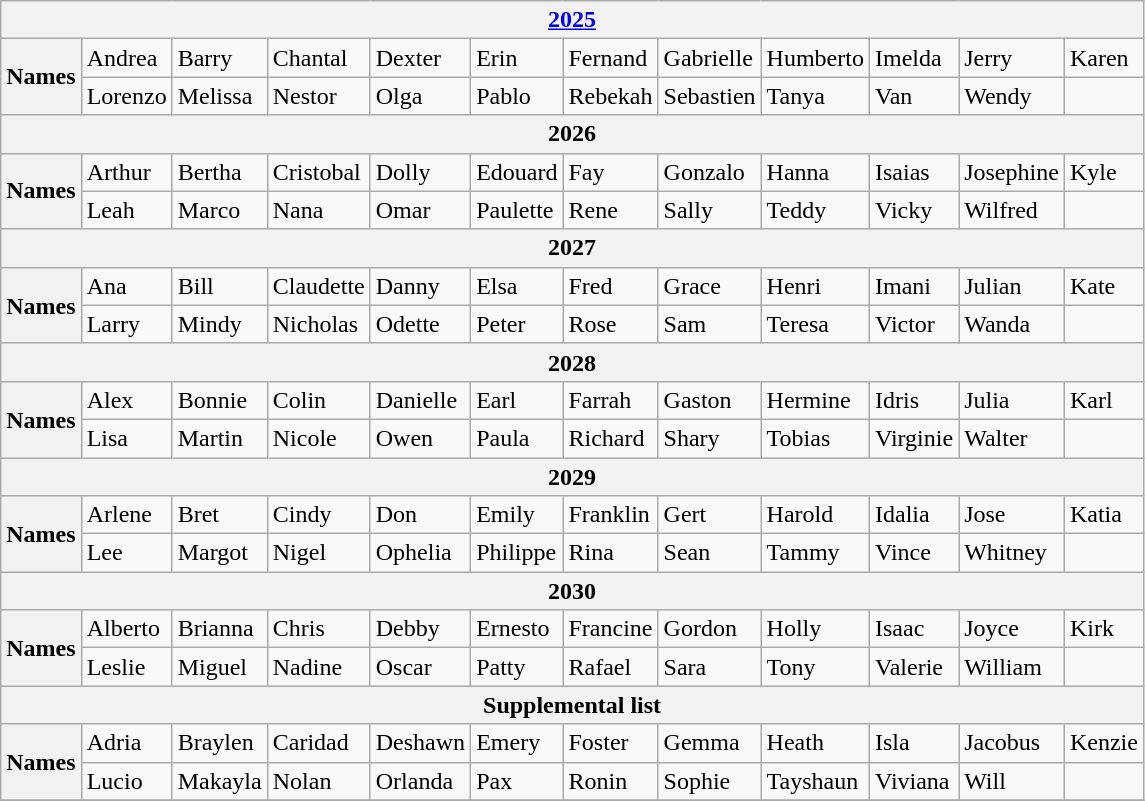<table class="wikitable">
<tr>
<th scope="col" colspan=12><a href='#'>2025</a></th>
</tr>
<tr>
<th scope="row" rowspan=2>Names</th>
<td>Andrea</td>
<td>Barry</td>
<td>Chantal</td>
<td>Dexter</td>
<td>Erin</td>
<td>Fernand</td>
<td>Gabrielle</td>
<td>Humberto</td>
<td>Imelda</td>
<td>Jerry</td>
<td>Karen</td>
</tr>
<tr>
<td>Lorenzo</td>
<td>Melissa</td>
<td>Nestor</td>
<td>Olga</td>
<td>Pablo</td>
<td>Rebekah</td>
<td>Sebastien</td>
<td>Tanya</td>
<td>Van</td>
<td>Wendy</td>
<td></td>
</tr>
<tr>
<th scope="col" colspan=12>2026</th>
</tr>
<tr>
<th scope="row" rowspan=2>Names</th>
<td>Arthur</td>
<td>Bertha</td>
<td>Cristobal</td>
<td>Dolly</td>
<td>Edouard</td>
<td>Fay</td>
<td>Gonzalo</td>
<td>Hanna</td>
<td>Isaias</td>
<td>Josephine</td>
<td>Kyle</td>
</tr>
<tr>
<td>Leah</td>
<td>Marco</td>
<td>Nana</td>
<td>Omar</td>
<td>Paulette</td>
<td>Rene</td>
<td>Sally</td>
<td>Teddy</td>
<td>Vicky</td>
<td>Wilfred</td>
<td></td>
</tr>
<tr>
<th scope="col" colspan=12>2027</th>
</tr>
<tr>
<th scope="row" rowspan=2>Names</th>
<td>Ana</td>
<td>Bill</td>
<td>Claudette</td>
<td>Danny</td>
<td>Elsa</td>
<td>Fred</td>
<td>Grace</td>
<td>Henri</td>
<td>Imani</td>
<td>Julian</td>
<td>Kate</td>
</tr>
<tr>
<td>Larry</td>
<td>Mindy</td>
<td>Nicholas</td>
<td>Odette</td>
<td>Peter</td>
<td>Rose</td>
<td>Sam</td>
<td>Teresa</td>
<td>Victor</td>
<td>Wanda</td>
<td></td>
</tr>
<tr>
<th scope="col" colspan=12>2028</th>
</tr>
<tr>
<th scope="row" rowspan=2>Names</th>
<td>Alex</td>
<td>Bonnie</td>
<td>Colin</td>
<td>Danielle</td>
<td>Earl</td>
<td>Farrah</td>
<td>Gaston</td>
<td>Hermine</td>
<td>Idris</td>
<td>Julia</td>
<td>Karl</td>
</tr>
<tr>
<td>Lisa</td>
<td>Martin</td>
<td>Nicole</td>
<td>Owen</td>
<td>Paula</td>
<td>Richard</td>
<td>Shary</td>
<td>Tobias</td>
<td>Virginie</td>
<td>Walter</td>
<td></td>
</tr>
<tr>
<th scope="col" colspan=12>2029</th>
</tr>
<tr>
<th scope="row" rowspan=2>Names</th>
<td>Arlene</td>
<td>Bret</td>
<td>Cindy</td>
<td>Don</td>
<td>Emily</td>
<td>Franklin</td>
<td>Gert</td>
<td>Harold</td>
<td>Idalia</td>
<td>Jose</td>
<td>Katia</td>
</tr>
<tr>
<td>Lee</td>
<td>Margot</td>
<td>Nigel</td>
<td>Ophelia</td>
<td>Philippe</td>
<td>Rina</td>
<td>Sean</td>
<td>Tammy</td>
<td>Vince</td>
<td>Whitney</td>
<td></td>
</tr>
<tr>
<th scope="col" colspan=12>2030</th>
</tr>
<tr>
<th scope="row" rowspan=2>Names</th>
<td>Alberto</td>
<td>Brianna</td>
<td>Chris</td>
<td>Debby</td>
<td>Ernesto</td>
<td>Francine</td>
<td>Gordon</td>
<td>Holly</td>
<td>Isaac</td>
<td>Joyce</td>
<td>Kirk</td>
</tr>
<tr>
<td>Leslie</td>
<td>Miguel</td>
<td>Nadine</td>
<td>Oscar</td>
<td>Patty</td>
<td>Rafael</td>
<td>Sara</td>
<td>Tony</td>
<td>Valerie</td>
<td>William</td>
<td></td>
</tr>
<tr>
<th scope="col" colspan=12>Supplemental list</th>
</tr>
<tr>
<th scope="row" rowspan=2>Names</th>
<td>Adria</td>
<td>Braylen</td>
<td>Caridad</td>
<td>Deshawn</td>
<td>Emery</td>
<td>Foster</td>
<td>Gemma</td>
<td>Heath</td>
<td>Isla</td>
<td>Jacobus</td>
<td>Kenzie</td>
</tr>
<tr>
<td>Lucio</td>
<td>Makayla</td>
<td>Nolan</td>
<td>Orlanda</td>
<td>Pax</td>
<td>Ronin</td>
<td>Sophie</td>
<td>Tayshaun</td>
<td>Viviana</td>
<td>Will</td>
<td></td>
</tr>
<tr>
</tr>
</table>
